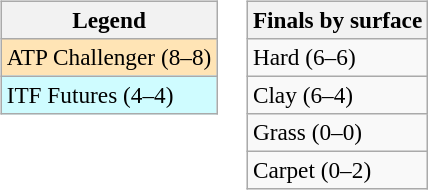<table>
<tr valign=top>
<td><br><table class=wikitable style=font-size:97%>
<tr>
<th>Legend</th>
</tr>
<tr bgcolor=moccasin>
<td>ATP Challenger (8–8)</td>
</tr>
<tr bgcolor=cffcff>
<td>ITF Futures (4–4)</td>
</tr>
</table>
</td>
<td><br><table class=wikitable style=font-size:97%>
<tr>
<th>Finals by surface</th>
</tr>
<tr>
<td>Hard (6–6)</td>
</tr>
<tr>
<td>Clay (6–4)</td>
</tr>
<tr>
<td>Grass (0–0)</td>
</tr>
<tr>
<td>Carpet (0–2)</td>
</tr>
</table>
</td>
</tr>
</table>
